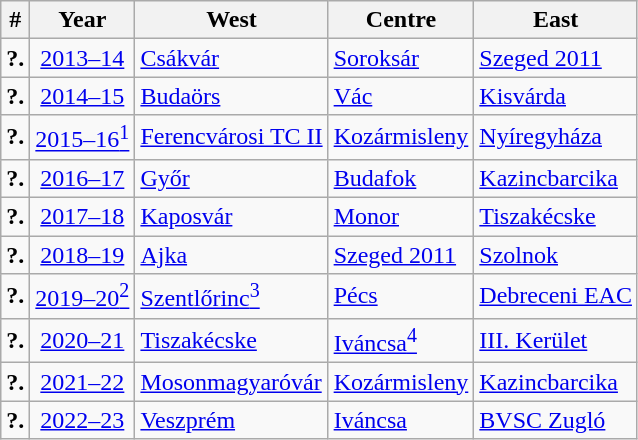<table class="wikitable sortable">
<tr>
<th>#</th>
<th>Year</th>
<th>West</th>
<th>Centre</th>
<th>East</th>
</tr>
<tr>
<td><strong>?.</strong></td>
<td align=center><a href='#'>2013–14</a></td>
<td><a href='#'>Csákvár</a></td>
<td><a href='#'>Soroksár</a></td>
<td><a href='#'>Szeged 2011</a></td>
</tr>
<tr>
<td><strong>?.</strong></td>
<td align=center><a href='#'>2014–15</a></td>
<td><a href='#'>Budaörs</a></td>
<td><a href='#'>Vác</a></td>
<td><a href='#'>Kisvárda</a></td>
</tr>
<tr>
<td><strong>?.</strong></td>
<td align=center><a href='#'>2015–16</a><a href='#'><sup>1</sup></a></td>
<td><a href='#'>Ferencvárosi TC II</a></td>
<td><a href='#'>Kozármisleny</a></td>
<td><a href='#'>Nyíregyháza</a></td>
</tr>
<tr>
<td><strong>?.</strong></td>
<td align=center><a href='#'>2016–17</a></td>
<td><a href='#'>Győr</a></td>
<td><a href='#'>Budafok</a></td>
<td><a href='#'>Kazincbarcika</a></td>
</tr>
<tr>
<td><strong>?.</strong></td>
<td align=center><a href='#'>2017–18</a></td>
<td><a href='#'>Kaposvár</a></td>
<td><a href='#'>Monor</a></td>
<td><a href='#'>Tiszakécske</a></td>
</tr>
<tr>
<td><strong>?.</strong></td>
<td align=center><a href='#'>2018–19</a></td>
<td><a href='#'>Ajka</a></td>
<td><a href='#'>Szeged 2011</a></td>
<td><a href='#'>Szolnok</a></td>
</tr>
<tr>
<td><strong>?.</strong></td>
<td align=center><a href='#'>2019–20</a><a href='#'><sup>2</sup></a></td>
<td><a href='#'>Szentlőrinc</a><a href='#'><sup>3</sup></a></td>
<td><a href='#'>Pécs</a></td>
<td><a href='#'>Debreceni EAC</a></td>
</tr>
<tr>
<td><strong>?.</strong></td>
<td align=center><a href='#'>2020–21</a></td>
<td><a href='#'>Tiszakécske</a></td>
<td><a href='#'>Iváncsa</a><a href='#'><sup>4</sup></a></td>
<td><a href='#'>III.
Kerület</a></td>
</tr>
<tr>
<td><strong>?.</strong></td>
<td align=center><a href='#'>2021–22</a></td>
<td><a href='#'>Mosonmagyaróvár</a></td>
<td><a href='#'>Kozármisleny</a></td>
<td><a href='#'>Kazincbarcika</a></td>
</tr>
<tr>
<td><strong>?.</strong></td>
<td align=center><a href='#'>2022–23</a></td>
<td><a href='#'>Veszprém</a></td>
<td><a href='#'>Iváncsa</a></td>
<td><a href='#'>BVSC Zugló</a></td>
</tr>
</table>
